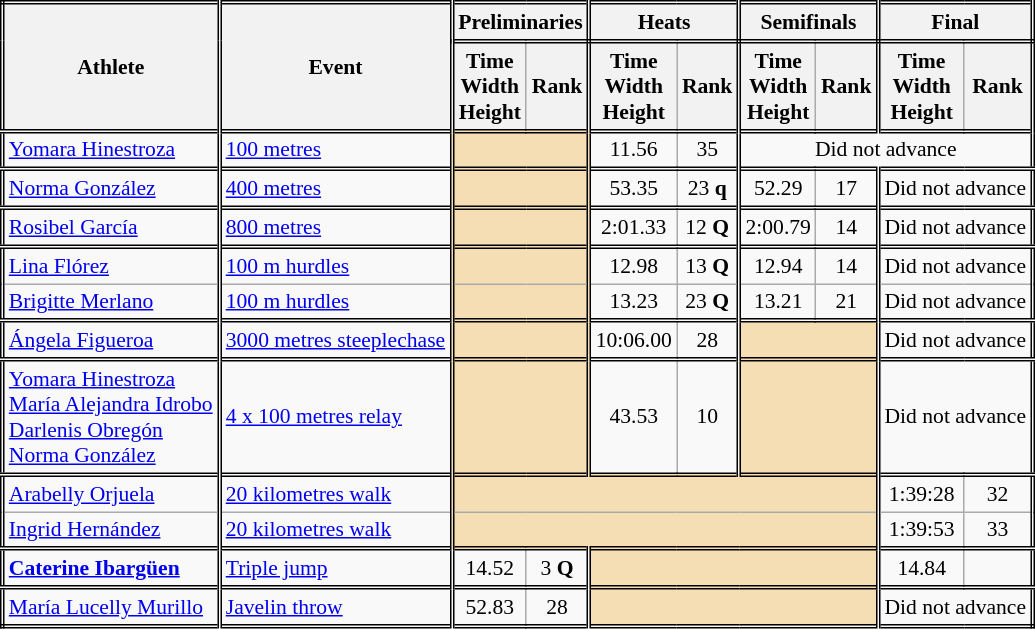<table class=wikitable style="font-size:90%; border: double;">
<tr>
<th rowspan="2" style="border-right:double">Athlete</th>
<th rowspan="2" style="border-right:double">Event</th>
<th colspan="2" style="border-right:double; border-bottom:double;">Preliminaries</th>
<th colspan="2" style="border-right:double; border-bottom:double;">Heats</th>
<th colspan="2" style="border-right:double; border-bottom:double;">Semifinals</th>
<th colspan="2" style="border-right:double; border-bottom:double;">Final</th>
</tr>
<tr>
<th>Time<br>Width<br>Height</th>
<th style="border-right:double">Rank</th>
<th>Time<br>Width<br>Height</th>
<th style="border-right:double">Rank</th>
<th>Time<br>Width<br>Height</th>
<th style="border-right:double">Rank</th>
<th>Time<br>Width<br>Height</th>
<th style="border-right:double">Rank</th>
</tr>
<tr style="border-top: double;">
<td style="border-right:double"><a href='#'>Yomara Hinestroza</a></td>
<td style="border-right:double"><a href='#'>100 metres</a></td>
<td style="border-right:double" colspan= 2 bgcolor="wheat"></td>
<td align=center>11.56</td>
<td align=center style="border-right:double">35</td>
<td colspan="4" align=center>Did not advance</td>
</tr>
<tr style="border-top: double;">
<td style="border-right:double"><a href='#'>Norma González</a></td>
<td style="border-right:double"><a href='#'>400 metres</a></td>
<td style="border-right:double" colspan= 2 bgcolor="wheat"></td>
<td align=center>53.35</td>
<td align=center style="border-right:double">23 <strong>q</strong></td>
<td align=center>52.29</td>
<td align=center style="border-right:double">17</td>
<td colspan="2" align=center>Did not advance</td>
</tr>
<tr style="border-top: double;">
<td style="border-right:double"><a href='#'>Rosibel García</a></td>
<td style="border-right:double"><a href='#'>800 metres</a></td>
<td style="border-right:double" colspan= 2 bgcolor="wheat"></td>
<td align=center>2:01.33 <strong></strong></td>
<td align=center style="border-right:double">12 <strong>Q</strong></td>
<td align=center>2:00.79 <strong></strong></td>
<td align=center style="border-right:double">14</td>
<td colspan="2" align=center>Did not advance</td>
</tr>
<tr style="border-top: double;">
<td style="border-right:double"><a href='#'>Lina Flórez</a></td>
<td style="border-right:double"><a href='#'>100 m hurdles</a></td>
<td style="border-right:double" colspan= 2 bgcolor="wheat"></td>
<td align=center>12.98</td>
<td align=center style="border-right:double">13 <strong>Q</strong></td>
<td align=center>12.94 <strong></strong></td>
<td align=center style="border-right:double">14</td>
<td colspan="2" align=center>Did not advance</td>
</tr>
<tr>
<td style="border-right:double"><a href='#'>Brigitte Merlano</a></td>
<td style="border-right:double"><a href='#'>100 m hurdles</a></td>
<td style="border-right:double" colspan= 2 bgcolor="wheat"></td>
<td align=center>13.23</td>
<td align=center style="border-right:double">23 <strong>Q</strong></td>
<td align=center>13.21</td>
<td align=center style="border-right:double">21</td>
<td colspan="2" align=center>Did not advance</td>
</tr>
<tr style="border-top: double;">
<td style="border-right:double"><a href='#'>Ángela Figueroa</a></td>
<td style="border-right:double"><a href='#'>3000 metres steeplechase</a></td>
<td style="border-right:double" colspan= 2 bgcolor="wheat"></td>
<td align=center>10:06.00</td>
<td align=center style="border-right:double">28</td>
<td style="border-right:double" colspan= 2 bgcolor="wheat"></td>
<td align=center colspan= 2>Did not advance</td>
</tr>
<tr style="border-top: double;">
<td style="border-right:double"><a href='#'>Yomara Hinestroza</a><br><a href='#'>María Alejandra Idrobo</a><br><a href='#'>Darlenis Obregón</a><br><a href='#'>Norma González</a><br></td>
<td style="border-right:double"><a href='#'>4 x 100 metres relay</a></td>
<td style="border-right:double" colspan= 2 bgcolor="wheat"></td>
<td align=center>43.53 <strong></strong></td>
<td align=center style="border-right:double">10</td>
<td style="border-right:double" colspan= 2 bgcolor="wheat"></td>
<td colspan="2" align=center>Did not advance</td>
</tr>
<tr style="border-top: double;">
<td style="border-right:double"><a href='#'>Arabelly Orjuela</a></td>
<td style="border-right:double"><a href='#'>20 kilometres walk</a></td>
<td style="border-right:double" colspan= 6 bgcolor="wheat"></td>
<td align=center>1:39:28</td>
<td align=center>32</td>
</tr>
<tr>
<td style="border-right:double"><a href='#'>Ingrid Hernández</a></td>
<td style="border-right:double"><a href='#'>20 kilometres walk</a></td>
<td style="border-right:double" colspan= 6 bgcolor="wheat"></td>
<td align=center>1:39:53</td>
<td align=center>33</td>
</tr>
<tr style="border-top: double;">
<td style="border-right:double"><strong><a href='#'>Caterine Ibargüen</a></strong></td>
<td style="border-right:double"><a href='#'>Triple jump</a></td>
<td align=center>14.52</td>
<td align=center style="border-right:double">3 <strong>Q</strong></td>
<td style="border-right:double" colspan= 4 bgcolor="wheat"></td>
<td align=center>14.84</td>
<td align=center></td>
</tr>
<tr style="border-top: double;">
<td style="border-right:double"><a href='#'>María Lucelly Murillo</a></td>
<td style="border-right:double"><a href='#'>Javelin throw</a></td>
<td align=center>52.83</td>
<td align=center style="border-right:double">28</td>
<td style="border-right:double" colspan= 4 bgcolor="wheat"></td>
<td colspan="2" align=center>Did not advance</td>
</tr>
</table>
